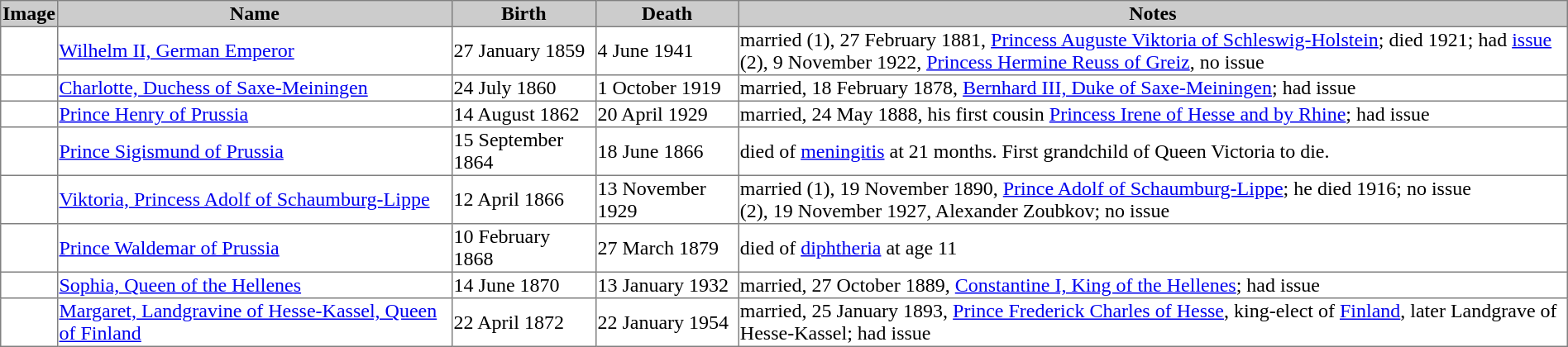<table border="1" style="border-collapse: collapse;">
<tr style="background:#ccc;">
<th>Image</th>
<th>Name</th>
<th>Birth</th>
<th>Death</th>
<th>Notes</th>
</tr>
<tr>
<td align=center></td>
<td><a href='#'>Wilhelm II, German Emperor</a></td>
<td>27 January 1859</td>
<td>4 June 1941</td>
<td>married (1), 27 February 1881, <a href='#'>Princess Auguste Viktoria of Schleswig-Holstein</a>; died 1921; had <a href='#'>issue</a><br>(2), 9 November 1922, <a href='#'>Princess Hermine Reuss of Greiz</a>, no issue</td>
</tr>
<tr>
<td align=center></td>
<td><a href='#'>Charlotte, Duchess of Saxe-Meiningen</a></td>
<td>24 July 1860</td>
<td>1 October 1919</td>
<td>married, 18 February 1878, <a href='#'>Bernhard III, Duke of Saxe-Meiningen</a>; had issue</td>
</tr>
<tr>
<td align=center></td>
<td><a href='#'>Prince Henry of Prussia</a></td>
<td>14 August 1862</td>
<td>20 April 1929</td>
<td>married, 24 May 1888, his first cousin <a href='#'>Princess Irene of Hesse and by Rhine</a>; had issue</td>
</tr>
<tr>
<td align=center></td>
<td><a href='#'>Prince Sigismund of Prussia</a></td>
<td>15 September 1864</td>
<td>18 June 1866</td>
<td>died of <a href='#'>meningitis</a> at 21 months. First grandchild of Queen Victoria to die.</td>
</tr>
<tr>
<td align=center></td>
<td><a href='#'>Viktoria, Princess Adolf of Schaumburg-Lippe</a></td>
<td>12 April 1866</td>
<td>13 November 1929</td>
<td>married (1), 19 November 1890, <a href='#'>Prince Adolf of Schaumburg-Lippe</a>; he died 1916; no issue<br>(2), 19 November 1927, Alexander Zoubkov; no issue</td>
</tr>
<tr>
<td align=center></td>
<td><a href='#'>Prince Waldemar of Prussia</a></td>
<td>10 February 1868</td>
<td>27 March 1879</td>
<td>died of <a href='#'>diphtheria</a> at age 11</td>
</tr>
<tr>
<td align=center></td>
<td><a href='#'>Sophia, Queen of the Hellenes</a></td>
<td>14 June 1870</td>
<td>13 January 1932</td>
<td>married, 27 October 1889, <a href='#'>Constantine I, King of the Hellenes</a>; had issue</td>
</tr>
<tr>
<td align=center></td>
<td><a href='#'>Margaret, Landgravine of Hesse-Kassel, Queen of Finland</a></td>
<td>22 April 1872</td>
<td>22 January 1954</td>
<td>married, 25 January 1893, <a href='#'>Prince Frederick Charles of Hesse</a>, king-elect of <a href='#'>Finland</a>, later Landgrave of Hesse-Kassel; had issue</td>
</tr>
</table>
